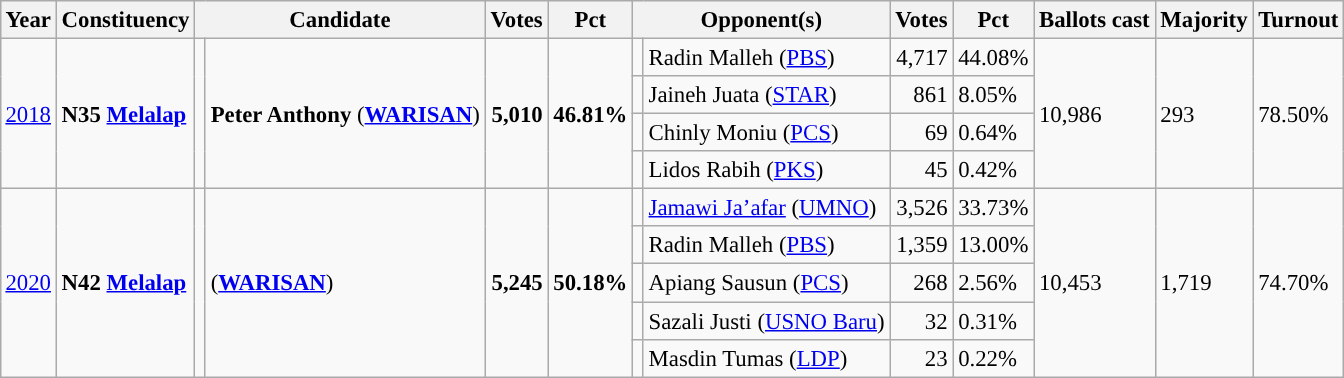<table class="wikitable" style="margin:0.5em ; font-size:95%">
<tr>
<th>Year</th>
<th>Constituency</th>
<th colspan=2>Candidate</th>
<th>Votes</th>
<th>Pct</th>
<th colspan=2>Opponent(s)</th>
<th>Votes</th>
<th>Pct</th>
<th>Ballots cast</th>
<th>Majority</th>
<th>Turnout</th>
</tr>
<tr>
<td rowspan=4><a href='#'>2018</a></td>
<td rowspan=4><strong>N35 <a href='#'>Melalap</a></strong></td>
<td rowspan=4 ></td>
<td rowspan=4><strong>Peter Anthony</strong> (<a href='#'><strong>WARISAN</strong></a>)</td>
<td rowspan=4 align="right"><strong>5,010</strong></td>
<td rowspan=4><strong>46.81%</strong></td>
<td></td>
<td>Radin Malleh (<a href='#'>PBS</a>)</td>
<td align="right">4,717</td>
<td>44.08%</td>
<td rowspan=4>10,986</td>
<td rowspan=4>293</td>
<td rowspan=4>78.50%</td>
</tr>
<tr>
<td></td>
<td>Jaineh Juata (<a href='#'>STAR</a>)</td>
<td align="right">861</td>
<td>8.05%</td>
</tr>
<tr>
<td></td>
<td>Chinly Moniu (<a href='#'>PCS</a>)</td>
<td align="right">69</td>
<td>0.64%</td>
</tr>
<tr>
<td></td>
<td>Lidos Rabih (<a href='#'>PKS</a>)</td>
<td align="right">45</td>
<td>0.42%</td>
</tr>
<tr>
<td rowspan=5><a href='#'>2020</a></td>
<td rowspan=5><strong>N42 <a href='#'>Melalap</a></strong></td>
<td rowspan=5 ></td>
<td rowspan=5> (<a href='#'><strong>WARISAN</strong></a>)</td>
<td rowspan=5 align="right"><strong>5,245</strong></td>
<td rowspan=5><strong>50.18%</strong></td>
<td></td>
<td><a href='#'>Jamawi Ja’afar</a> (<a href='#'>UMNO</a>)</td>
<td align="right">3,526</td>
<td>33.73%</td>
<td rowspan=5>10,453</td>
<td rowspan=5>1,719</td>
<td rowspan=5>74.70%</td>
</tr>
<tr>
<td></td>
<td>Radin Malleh (<a href='#'>PBS</a>)</td>
<td align="right">1,359</td>
<td>13.00%</td>
</tr>
<tr>
<td></td>
<td>Apiang Sausun (<a href='#'>PCS</a>)</td>
<td align="right">268</td>
<td>2.56%</td>
</tr>
<tr>
<td bgcolor=></td>
<td>Sazali Justi (<a href='#'>USNO Baru</a>)</td>
<td align="right">32</td>
<td>0.31%</td>
</tr>
<tr>
<td></td>
<td>Masdin Tumas (<a href='#'>LDP</a>)</td>
<td align="right">23</td>
<td>0.22%</td>
</tr>
</table>
